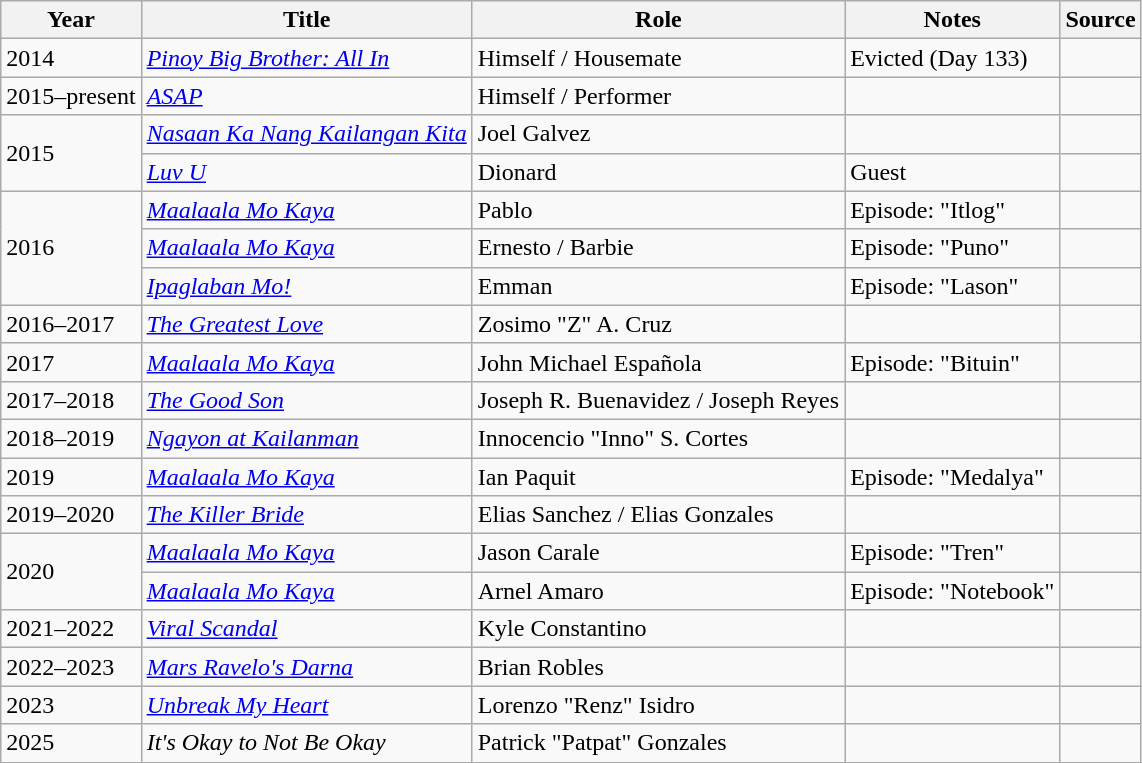<table class="wikitable sortable">
<tr>
<th>Year</th>
<th>Title</th>
<th>Role</th>
<th class="unsortable">Notes</th>
<th class="unsortable">Source</th>
</tr>
<tr>
<td>2014</td>
<td><em><a href='#'>Pinoy Big Brother: All In</a></em></td>
<td>Himself / Housemate</td>
<td>Evicted (Day 133)</td>
<td></td>
</tr>
<tr>
<td>2015–present</td>
<td><em><a href='#'>ASAP</a></em></td>
<td>Himself / Performer</td>
<td></td>
<td></td>
</tr>
<tr>
<td rowspan="2">2015</td>
<td><em><a href='#'>Nasaan Ka Nang Kailangan Kita</a></em></td>
<td>Joel Galvez</td>
<td></td>
<td></td>
</tr>
<tr>
<td><em><a href='#'>Luv U</a></em></td>
<td>Dionard</td>
<td>Guest</td>
<td></td>
</tr>
<tr>
<td rowspan="3">2016</td>
<td><em><a href='#'>Maalaala Mo Kaya</a></em></td>
<td>Pablo</td>
<td>Episode: "Itlog"</td>
<td></td>
</tr>
<tr>
<td><em><a href='#'>Maalaala Mo Kaya</a></em></td>
<td>Ernesto / Barbie</td>
<td>Episode: "Puno"</td>
<td></td>
</tr>
<tr>
<td><em><a href='#'>Ipaglaban Mo!</a></em></td>
<td>Emman</td>
<td>Episode: "Lason"</td>
<td></td>
</tr>
<tr>
<td>2016–2017</td>
<td><em><a href='#'>The Greatest Love</a></em></td>
<td>Zosimo "Z" A. Cruz</td>
<td></td>
<td></td>
</tr>
<tr>
<td>2017</td>
<td><em><a href='#'>Maalaala Mo Kaya</a></em></td>
<td>John Michael Española</td>
<td>Episode: "Bituin"</td>
<td></td>
</tr>
<tr>
<td>2017–2018</td>
<td><em><a href='#'>The Good Son</a></em></td>
<td>Joseph R. Buenavidez / Joseph Reyes</td>
<td></td>
<td></td>
</tr>
<tr>
<td>2018–2019</td>
<td><em><a href='#'>Ngayon at Kailanman</a></em></td>
<td>Innocencio "Inno" S. Cortes</td>
<td></td>
<td></td>
</tr>
<tr>
<td>2019</td>
<td><em><a href='#'>Maalaala Mo Kaya</a></em></td>
<td>Ian Paquit</td>
<td>Episode: "Medalya"</td>
<td></td>
</tr>
<tr>
<td>2019–2020</td>
<td><em><a href='#'>The Killer Bride</a></em></td>
<td>Elias Sanchez / Elias Gonzales</td>
<td></td>
<td></td>
</tr>
<tr>
<td rowspan="2">2020</td>
<td><em><a href='#'>Maalaala Mo Kaya</a></em></td>
<td>Jason Carale</td>
<td>Episode: "Tren"</td>
<td></td>
</tr>
<tr>
<td><em><a href='#'>Maalaala Mo Kaya</a></em></td>
<td>Arnel Amaro</td>
<td>Episode: "Notebook"</td>
<td></td>
</tr>
<tr>
<td>2021–2022</td>
<td><em><a href='#'>Viral Scandal</a></em></td>
<td>Kyle Constantino</td>
<td></td>
<td></td>
</tr>
<tr>
<td>2022–2023</td>
<td><em><a href='#'>Mars Ravelo's Darna</a></em></td>
<td>Brian Robles</td>
<td></td>
<td></td>
</tr>
<tr>
<td>2023</td>
<td><em><a href='#'>Unbreak My Heart</a></em></td>
<td>Lorenzo "Renz" Isidro</td>
<td></td>
<td></td>
</tr>
<tr>
<td>2025</td>
<td><em>It's Okay to Not Be Okay</em></td>
<td>Patrick "Patpat" Gonzales</td>
<td></td>
<td></td>
</tr>
<tr>
</tr>
</table>
